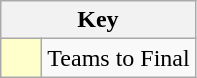<table class="wikitable" style="text-align: center;">
<tr>
<th colspan=2>Key</th>
</tr>
<tr>
<td style="background:#ffffcc; width:20px;"></td>
<td align=left>Teams to Final</td>
</tr>
</table>
